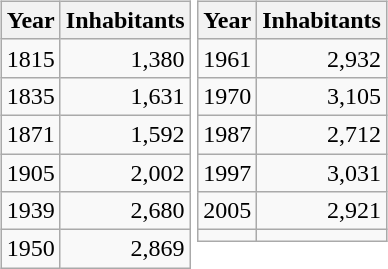<table border="0">
<tr>
<td valign="top"><br><table class="wikitable" style="margin:0em;">
<tr>
<th>Year</th>
<th>Inhabitants</th>
</tr>
<tr>
<td>1815</td>
<td align="right">1,380</td>
</tr>
<tr>
<td>1835</td>
<td align="right">1,631</td>
</tr>
<tr>
<td>1871</td>
<td align="right">1,592</td>
</tr>
<tr>
<td>1905</td>
<td align="right">2,002</td>
</tr>
<tr>
<td>1939</td>
<td align="right">2,680</td>
</tr>
<tr>
<td>1950</td>
<td align="right">2,869</td>
</tr>
</table>
</td>
<td valign="top"><br><table class="wikitable" style="margin:0em;">
<tr>
<th>Year</th>
<th>Inhabitants</th>
</tr>
<tr>
<td>1961</td>
<td align="right">2,932</td>
</tr>
<tr>
<td>1970</td>
<td align="right">3,105</td>
</tr>
<tr>
<td>1987</td>
<td align="right">2,712</td>
</tr>
<tr>
<td>1997</td>
<td align="right">3,031</td>
</tr>
<tr>
<td>2005</td>
<td align="right">2,921</td>
</tr>
<tr>
<td></td>
<td align="right"></td>
</tr>
</table>
</td>
</tr>
</table>
